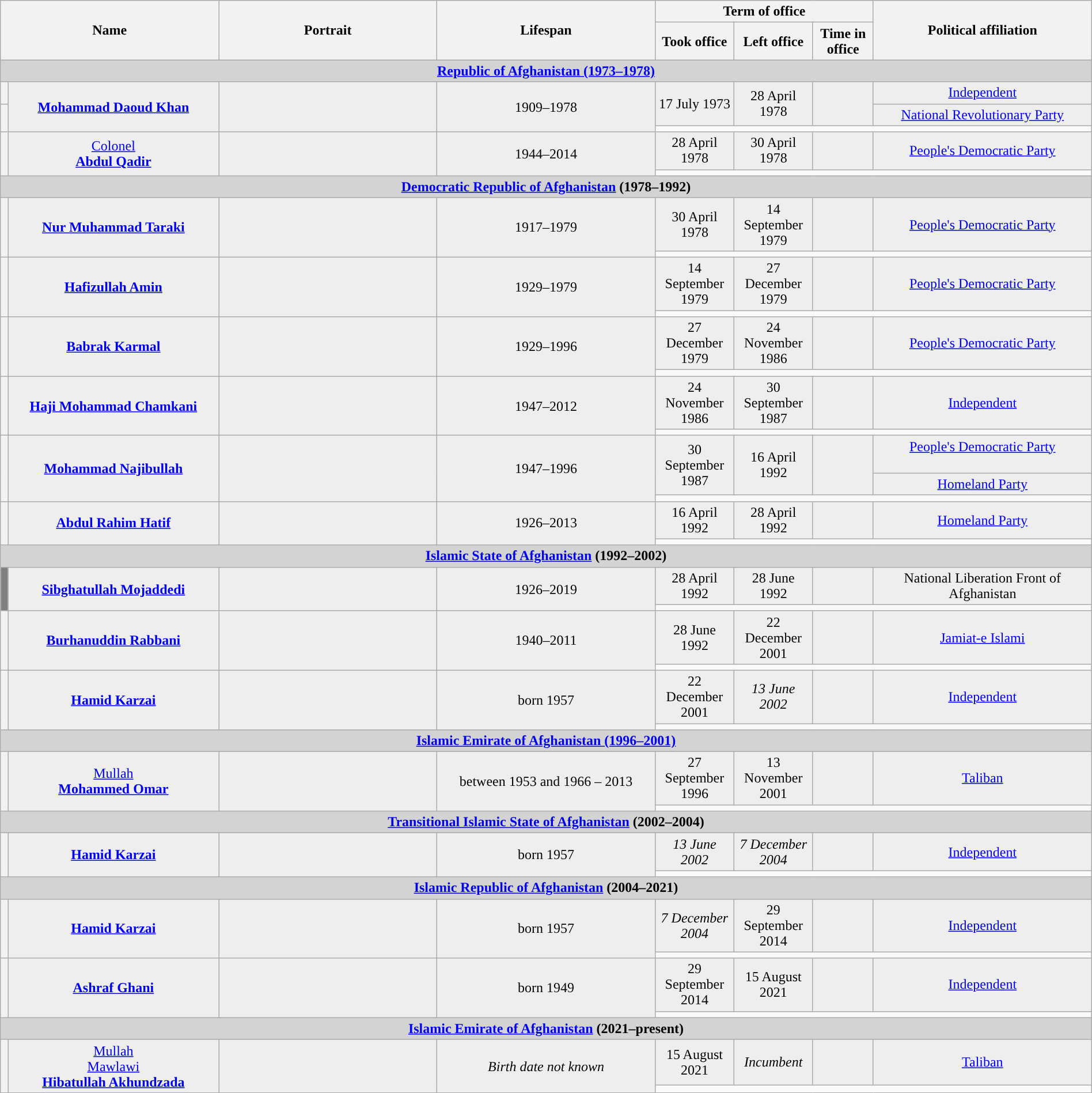<table class="wikitable" style="text-align:center; width:100%">
<tr>
<th rowspan="2" colspan="2" width="20%">Name</th>
<th rowspan="2" width="100px">Portrait</th>
<th rowspan="2" width="20%">Lifespan</th>
<th colspan="3" width="20%">Term of office</th>
<th rowspan="2" width="20%">Political affiliation</th>
</tr>
<tr>
<th>Took office</th>
<th>Left office</th>
<th>Time in office</th>
</tr>
<tr>
<td colspan="8" bgcolor="lightgrey"><strong><a href='#'>Republic of Afghanistan (1973–1978)</a></strong></td>
</tr>
<tr style="background:#EEEEEE">
<th rowspan="1" style="background:"></th>
<td rowspan="3"><strong><a href='#'>Mohammad Daoud Khan</a></strong></td>
<td rowspan="3"></td>
<td rowspan="3">1909–1978</td>
<td rowspan="2">17 July 1973</td>
<td rowspan="2">28 April 1978</td>
<td rowspan="2"></td>
<td><a href='#'>Independent</a><br></td>
</tr>
<tr style="background:#EEEEEE">
<th rowspan="2" style="background:"></th>
<td><a href='#'>National Revolutionary Party</a></td>
</tr>
<tr>
<td colspan="4" align=left></td>
</tr>
<tr style="background:#EEEEEE">
<th rowspan="2" style="background:"></th>
<td rowspan="2"><a href='#'>Colonel</a><br><strong><a href='#'>Abdul Qadir</a></strong></td>
<td rowspan="2"></td>
<td rowspan="2">1944–2014</td>
<td>28 April 1978</td>
<td>30 April 1978</td>
<td></td>
<td><a href='#'>People's Democratic Party</a><br><em></em></td>
</tr>
<tr>
<td colspan="4" align=left></td>
</tr>
<tr>
<td colspan="8" bgcolor="lightgrey"><strong><a href='#'>Democratic Republic of Afghanistan</a> (1978–1992)</strong></td>
</tr>
<tr style="background:#EEEEEE">
<th rowspan="2" style="background:"></th>
<td rowspan="2"><strong><a href='#'>Nur Muhammad Taraki</a></strong></td>
<td rowspan="2"></td>
<td rowspan="2">1917–1979</td>
<td>30 April 1978</td>
<td>14 September 1979</td>
<td></td>
<td><a href='#'>People's Democratic Party</a><br><em></em></td>
</tr>
<tr>
<td colspan="4" align=left></td>
</tr>
<tr style="background:#EEEEEE">
<th rowspan="2" style="background:"></th>
<td rowspan="2"><strong><a href='#'>Hafizullah Amin</a></strong></td>
<td rowspan="2"></td>
<td rowspan="2">1929–1979</td>
<td>14 September 1979</td>
<td>27 December 1979</td>
<td></td>
<td><a href='#'>People's Democratic Party</a><br><em></em></td>
</tr>
<tr>
<td colspan="4" align=left></td>
</tr>
<tr style="background:#EEEEEE">
<th rowspan="2" style="background:"></th>
<td rowspan="2"><strong><a href='#'>Babrak Karmal</a></strong></td>
<td rowspan="2"></td>
<td rowspan="2">1929–1996</td>
<td>27 December 1979</td>
<td>24 November 1986</td>
<td></td>
<td><a href='#'>People's Democratic Party</a><br><em></em></td>
</tr>
<tr>
<td colspan="4" align=left></td>
</tr>
<tr style="background:#EEEEEE">
<th rowspan="2" style="background:"></th>
<td rowspan="2"><strong><a href='#'>Haji Mohammad Chamkani</a></strong></td>
<td rowspan="2"></td>
<td rowspan="2">1947–2012</td>
<td>24 November 1986</td>
<td>30 September 1987</td>
<td></td>
<td><a href='#'>Independent</a></td>
</tr>
<tr>
<td colspan="4" align=left></td>
</tr>
<tr style="background:#EEEEEE">
<th rowspan="3" style="background:"></th>
<td rowspan="3"><strong><a href='#'>Mohammad Najibullah</a></strong></td>
<td rowspan="3"></td>
<td rowspan="3">1947–1996</td>
<td rowspan="2">30 September 1987</td>
<td rowspan="2">16 April 1992</td>
<td rowspan="2"></td>
<td><a href='#'>People's Democratic Party</a><br><em></em><br></td>
</tr>
<tr style="background:#EEEEEE">
<td><a href='#'>Homeland Party</a></td>
</tr>
<tr>
<td colspan="4" align=left></td>
</tr>
<tr style="background:#EEEEEE">
<th rowspan="2" style="background:"></th>
<td rowspan="2"><strong><a href='#'>Abdul Rahim Hatif</a></strong></td>
<td rowspan="2"></td>
<td rowspan="2">1926–2013</td>
<td>16 April 1992</td>
<td>28 April 1992</td>
<td></td>
<td><a href='#'>Homeland Party</a></td>
</tr>
<tr>
<td colspan="4" align=left></td>
</tr>
<tr>
<td colspan="8" bgcolor="lightgrey"><strong><a href='#'>Islamic State of Afghanistan</a> (1992–2002)</strong></td>
</tr>
<tr style="background:#EEEEEE">
<th rowspan="2" style="background:grey"></th>
<td rowspan="2"><strong><a href='#'>Sibghatullah Mojaddedi</a></strong></td>
<td rowspan="2"></td>
<td rowspan="2">1926–2019</td>
<td>28 April 1992</td>
<td>28 June 1992</td>
<td></td>
<td>National Liberation Front of Afghanistan</td>
</tr>
<tr>
<td colspan="4" align=left></td>
</tr>
<tr style="background:#EEEEEE">
<th rowspan="2" style="background:"></th>
<td rowspan="2"><strong><a href='#'>Burhanuddin Rabbani</a></strong></td>
<td rowspan="2"></td>
<td rowspan="2">1940–2011</td>
<td>28 June 1992</td>
<td>22 December 2001</td>
<td></td>
<td><a href='#'>Jamiat-e Islami</a></td>
</tr>
<tr>
<td colspan="4" align=left></td>
</tr>
<tr style="background:#EEEEEE">
<th rowspan="2" style="background:"></th>
<td rowspan="2"><strong><a href='#'>Hamid Karzai</a></strong></td>
<td rowspan="2"></td>
<td rowspan="2">born 1957</td>
<td>22 December 2001</td>
<td><em>13 June 2002</em></td>
<td></td>
<td><a href='#'>Independent</a></td>
</tr>
<tr>
<td colspan="4" align=left></td>
</tr>
<tr>
<td colspan="8" bgcolor="lightgrey"><strong><a href='#'>Islamic Emirate of Afghanistan (1996–2001)</a></strong></td>
</tr>
<tr style="background:#EEEEEE">
<th rowspan="2" style="background:"></th>
<td rowspan="2"><a href='#'>Mullah</a><br><strong><a href='#'>Mohammed Omar</a></strong></td>
<td rowspan="2"></td>
<td rowspan="2">between 1953 and 1966 – 2013</td>
<td>27 September 1996</td>
<td>13 November 2001</td>
<td></td>
<td><a href='#'>Taliban</a></td>
</tr>
<tr>
<td colspan="4" align=left></td>
</tr>
<tr>
<td colspan="8" bgcolor="lightgrey"><strong><a href='#'>Transitional Islamic State of Afghanistan</a> (2002–2004)</strong></td>
</tr>
<tr style="background:#EEEEEE">
<th rowspan="2" style="background:"></th>
<td rowspan="2"><strong><a href='#'>Hamid Karzai</a></strong></td>
<td rowspan="2"></td>
<td rowspan="2">born 1957</td>
<td><em>13 June 2002</em></td>
<td><em>7 December 2004</em></td>
<td></td>
<td><a href='#'>Independent</a></td>
</tr>
<tr>
<td colspan="4" align=left></td>
</tr>
<tr>
<td colspan="8" bgcolor="lightgrey"><strong><a href='#'>Islamic Republic of Afghanistan</a> (2004–2021)</strong></td>
</tr>
<tr style="background:#EEEEEE">
<th rowspan="2" style="background:"></th>
<td rowspan="2"><strong><a href='#'>Hamid Karzai</a></strong></td>
<td rowspan="2"></td>
<td rowspan="2">born 1957</td>
<td><em>7 December 2004</em></td>
<td>29 September 2014</td>
<td></td>
<td><a href='#'>Independent</a></td>
</tr>
<tr>
<td colspan="4" align=left></td>
</tr>
<tr style="background:#EEEEEE">
<th rowspan="2" style="background:"></th>
<td rowspan="2"><strong><a href='#'>Ashraf Ghani</a></strong></td>
<td rowspan="2"></td>
<td rowspan="2">born 1949</td>
<td>29 September 2014</td>
<td>15 August 2021</td>
<td></td>
<td><a href='#'>Independent</a></td>
</tr>
<tr>
<td colspan="4" align=left></td>
</tr>
<tr>
<td colspan="8" bgcolor="lightgrey"><strong><a href='#'>Islamic Emirate of Afghanistan</a> (2021–present)</strong></td>
</tr>
<tr style="background:#EEEEEE">
<th rowspan="2" style="background:"></th>
<td rowspan="2"><a href='#'>Mullah</a><br><a href='#'>Mawlawi</a><br><strong><a href='#'>Hibatullah Akhundzada</a></strong></td>
<td rowspan="2"></td>
<td rowspan="2"><em>Birth date not known</em></td>
<td>15 August 2021</td>
<td><em>Incumbent</em></td>
<td></td>
<td><a href='#'>Taliban</a></td>
</tr>
<tr>
<td colspan="4" align=left></td>
</tr>
</table>
